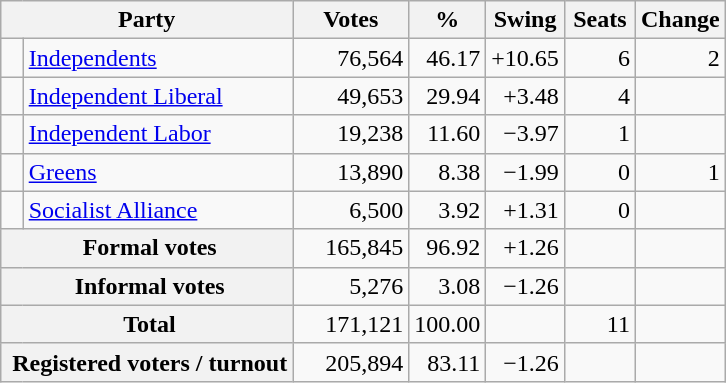<table class="wikitable" style="text-align:right; margin-bottom:0">
<tr>
<th style="width:10px" colspan=3>Party</th>
<th style="width:70px;">Votes</th>
<th style="width:40px;">%</th>
<th style="width:40px;">Swing</th>
<th style="width:40px;">Seats</th>
<th style="width:40px;">Change</th>
</tr>
<tr>
<td> </td>
<td style="text-align:left;" colspan="2"><a href='#'>Independents</a></td>
<td>76,564</td>
<td>46.17</td>
<td>+10.65</td>
<td>6</td>
<td> 2</td>
</tr>
<tr>
<td> </td>
<td colspan="2" style="text-align:left;"><a href='#'>Independent Liberal</a></td>
<td>49,653</td>
<td>29.94</td>
<td>+3.48</td>
<td>4</td>
<td></td>
</tr>
<tr>
<td> </td>
<td style="text-align:left;" colspan="2"><a href='#'>Independent Labor</a></td>
<td>19,238</td>
<td>11.60</td>
<td>−3.97</td>
<td>1</td>
<td></td>
</tr>
<tr>
<td> </td>
<td style="text-align:left;" colspan="2"><a href='#'>Greens</a></td>
<td>13,890</td>
<td>8.38</td>
<td>−1.99</td>
<td>0</td>
<td> 1</td>
</tr>
<tr>
<td> </td>
<td style="text-align:left;" colspan="2"><a href='#'>Socialist Alliance</a></td>
<td>6,500</td>
<td>3.92</td>
<td>+1.31</td>
<td>0</td>
<td></td>
</tr>
<tr>
<th colspan="3" rowspan="1"> Formal votes</th>
<td>165,845</td>
<td>96.92</td>
<td>+1.26</td>
<td></td>
<td></td>
</tr>
<tr>
<th colspan="3" rowspan="1"> Informal votes</th>
<td>5,276</td>
<td>3.08</td>
<td>−1.26</td>
<td></td>
<td></td>
</tr>
<tr>
<th colspan="3" rowspan="1"> Total</th>
<td>171,121</td>
<td>100.00</td>
<td></td>
<td>11</td>
<td></td>
</tr>
<tr>
<th colspan="3" rowspan="1"> Registered voters / turnout</th>
<td>205,894</td>
<td>83.11</td>
<td>−1.26</td>
<td></td>
<td></td>
</tr>
</table>
